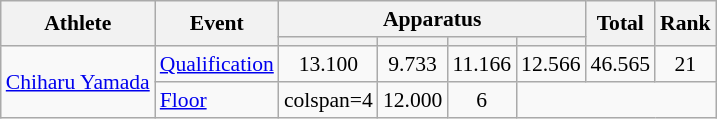<table class="wikitable" style="font-size:90%">
<tr>
<th rowspan=2>Athlete</th>
<th rowspan=2>Event</th>
<th colspan =4>Apparatus</th>
<th rowspan=2>Total</th>
<th rowspan=2>Rank</th>
</tr>
<tr style="font-size:95%">
<th></th>
<th></th>
<th></th>
<th></th>
</tr>
<tr align=center>
<td align=left rowspan=2><a href='#'>Chiharu Yamada</a></td>
<td align=left><a href='#'>Qualification</a></td>
<td>13.100</td>
<td>9.733</td>
<td>11.166</td>
<td>12.566</td>
<td>46.565</td>
<td>21</td>
</tr>
<tr align=center>
<td align=left><a href='#'>Floor</a></td>
<td>colspan=4 </td>
<td>12.000</td>
<td>6</td>
</tr>
</table>
